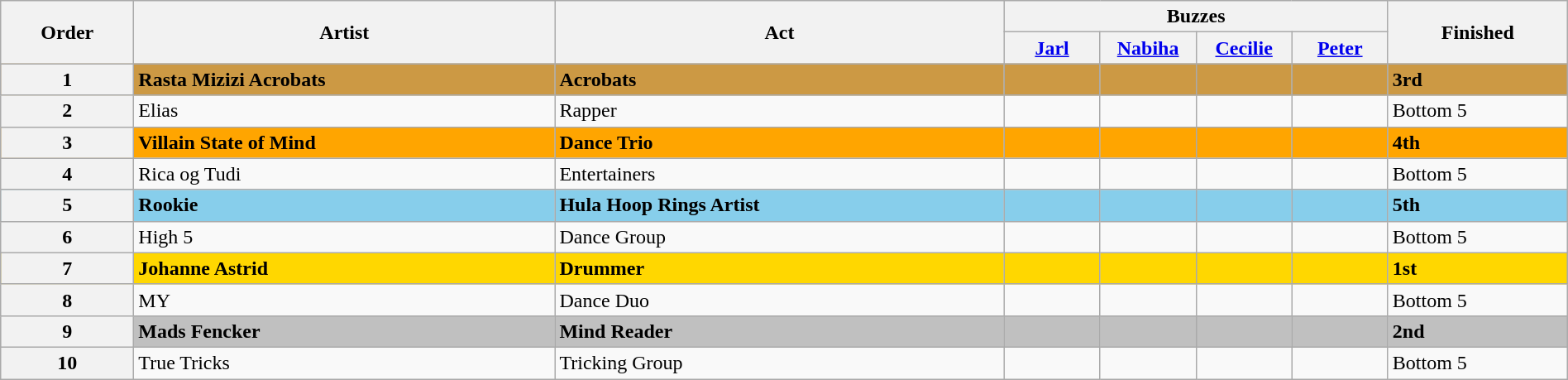<table class="wikitable sortable" width="100%">
<tr>
<th rowspan="2">Order</th>
<th rowspan="2" class="unsortable">Artist</th>
<th rowspan="2" class="unsortable">Act</th>
<th colspan="4" class="unsortable">Buzzes</th>
<th rowspan="2">Finished</th>
</tr>
<tr>
<th width="70"><a href='#'>Jarl</a></th>
<th width="70"><a href='#'>Nabiha</a></th>
<th width="70"><a href='#'>Cecilie</a></th>
<th width="70"><a href='#'>Peter</a></th>
</tr>
<tr style="background:#c94;">
<th>1</th>
<td><strong>Rasta Mizizi Acrobats</strong></td>
<td><strong>Acrobats</strong></td>
<td></td>
<td></td>
<td></td>
<td></td>
<td><strong>3rd</strong></td>
</tr>
<tr>
<th>2</th>
<td>Elias</td>
<td>Rapper</td>
<td></td>
<td></td>
<td></td>
<td></td>
<td>Bottom 5</td>
</tr>
<tr style="background:orange;">
<th>3</th>
<td><strong> Villain State of Mind</strong></td>
<td><strong> Dance Trio</strong></td>
<td></td>
<td></td>
<td></td>
<td></td>
<td><strong>4th</strong></td>
</tr>
<tr>
<th>4</th>
<td>Rica og Tudi</td>
<td>Entertainers</td>
<td></td>
<td></td>
<td></td>
<td></td>
<td>Bottom 5</td>
</tr>
<tr style="background:skyblue;">
<th>5</th>
<td><strong> Rookie</strong></td>
<td><strong>Hula Hoop Rings Artist</strong></td>
<td></td>
<td></td>
<td></td>
<td></td>
<td><strong>5th</strong></td>
</tr>
<tr>
<th>6</th>
<td>High 5</td>
<td>Dance Group</td>
<td></td>
<td></td>
<td></td>
<td></td>
<td>Bottom 5</td>
</tr>
<tr style="background:Gold;">
<th>7</th>
<td><strong>Johanne Astrid</strong></td>
<td><strong>Drummer</strong></td>
<td></td>
<td></td>
<td></td>
<td></td>
<td><strong>1st</strong></td>
</tr>
<tr>
<th>8</th>
<td>MY</td>
<td>Dance Duo</td>
<td></td>
<td></td>
<td></td>
<td></td>
<td>Bottom 5</td>
</tr>
<tr style="background:silver;">
<th>9</th>
<td><strong>Mads Fencker</strong></td>
<td><strong>Mind Reader</strong></td>
<td></td>
<td></td>
<td></td>
<td></td>
<td><strong>2nd</strong></td>
</tr>
<tr>
<th>10</th>
<td>True Tricks</td>
<td>Tricking Group</td>
<td></td>
<td></td>
<td></td>
<td></td>
<td>Bottom 5</td>
</tr>
</table>
